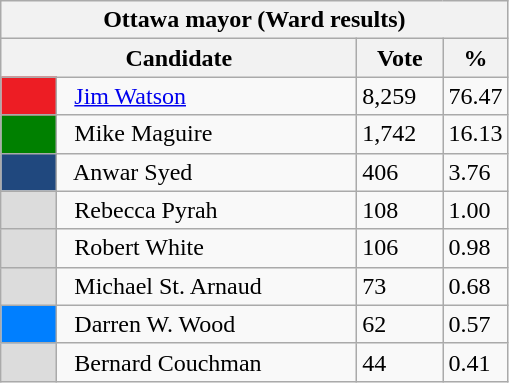<table class="wikitable">
<tr>
<th colspan="4">Ottawa mayor (Ward results)</th>
</tr>
<tr>
<th bgcolor="#DDDDFF" width="230px" colspan="2">Candidate</th>
<th bgcolor="#DDDDFF" width="50px">Vote</th>
<th bgcolor="#DDDDFF" width="30px">%</th>
</tr>
<tr>
<td bgcolor=#ED1D24 width="30px"> </td>
<td>  <a href='#'>Jim Watson</a></td>
<td>8,259</td>
<td>76.47</td>
</tr>
<tr>
<td bgcolor=#008000 width="30px"> </td>
<td>  Mike Maguire</td>
<td>1,742</td>
<td>16.13</td>
</tr>
<tr>
<td bgcolor=#20487E width="30px"> </td>
<td>  Anwar Syed</td>
<td>406</td>
<td>3.76</td>
</tr>
<tr>
<td bgcolor=#DCDCDC width="30px"> </td>
<td>  Rebecca Pyrah</td>
<td>108</td>
<td>1.00</td>
</tr>
<tr>
<td bgcolor=#DCDCDC width="30px"> </td>
<td>  Robert White</td>
<td>106</td>
<td>0.98</td>
</tr>
<tr>
<td bgcolor=#DCDCDC width="30px"> </td>
<td>  Michael St. Arnaud</td>
<td>73</td>
<td>0.68</td>
</tr>
<tr>
<td bgcolor=#007FFF width="30px"> </td>
<td>  Darren W. Wood</td>
<td>62</td>
<td>0.57</td>
</tr>
<tr>
<td bgcolor=#DCDCDC width="30px"> </td>
<td>  Bernard Couchman</td>
<td>44</td>
<td>0.41</td>
</tr>
</table>
